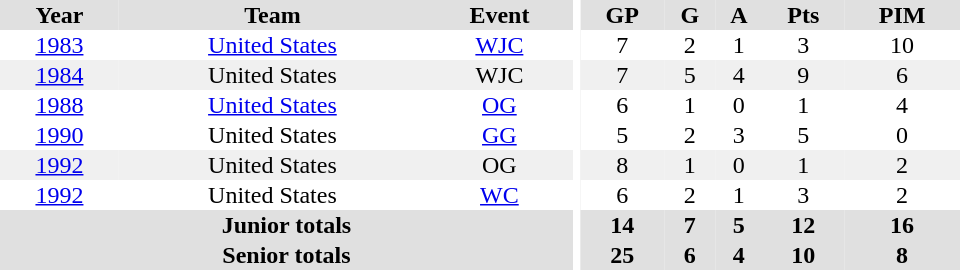<table border="0" cellpadding="1" cellspacing="0" ID="Table3" style="text-align:center; width:40em">
<tr ALIGN="center" bgcolor="#e0e0e0">
<th>Year</th>
<th>Team</th>
<th>Event</th>
<th rowspan="99" bgcolor="#ffffff"></th>
<th>GP</th>
<th>G</th>
<th>A</th>
<th>Pts</th>
<th>PIM</th>
</tr>
<tr>
<td><a href='#'>1983</a></td>
<td><a href='#'>United States</a></td>
<td><a href='#'>WJC</a></td>
<td>7</td>
<td>2</td>
<td>1</td>
<td>3</td>
<td>10</td>
</tr>
<tr bgcolor="#f0f0f0">
<td><a href='#'>1984</a></td>
<td>United States</td>
<td>WJC</td>
<td>7</td>
<td>5</td>
<td>4</td>
<td>9</td>
<td>6</td>
</tr>
<tr>
<td><a href='#'>1988</a></td>
<td><a href='#'>United States</a></td>
<td><a href='#'>OG</a></td>
<td>6</td>
<td>1</td>
<td>0</td>
<td>1</td>
<td>4</td>
</tr>
<tr>
<td><a href='#'>1990</a></td>
<td>United States</td>
<td><a href='#'>GG</a></td>
<td>5</td>
<td>2</td>
<td>3</td>
<td>5</td>
<td>0</td>
</tr>
<tr bgcolor="#f0f0f0">
<td><a href='#'>1992</a></td>
<td>United States</td>
<td>OG</td>
<td>8</td>
<td>1</td>
<td>0</td>
<td>1</td>
<td>2</td>
</tr>
<tr>
<td><a href='#'>1992</a></td>
<td>United States</td>
<td><a href='#'>WC</a></td>
<td>6</td>
<td>2</td>
<td>1</td>
<td>3</td>
<td>2</td>
</tr>
<tr bgcolor="#e0e0e0">
<th colspan="3">Junior totals</th>
<th>14</th>
<th>7</th>
<th>5</th>
<th>12</th>
<th>16</th>
</tr>
<tr bgcolor="#e0e0e0">
<th colspan="3">Senior totals</th>
<th>25</th>
<th>6</th>
<th>4</th>
<th>10</th>
<th>8</th>
</tr>
</table>
